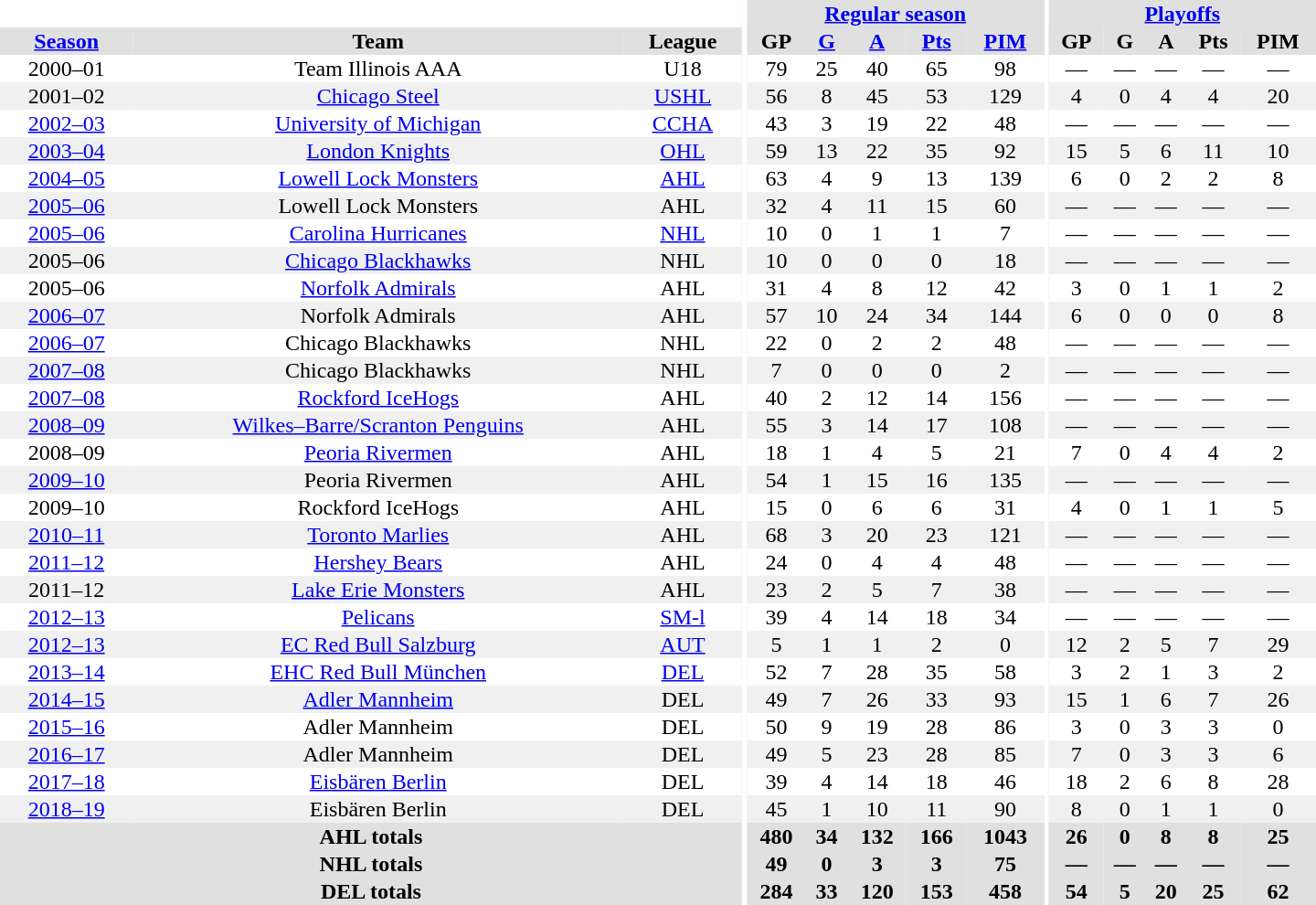<table border="0" cellpadding="1" cellspacing="0" style="text-align:center; width:60em">
<tr bgcolor="#e0e0e0">
<th colspan="3" bgcolor="#ffffff"></th>
<th rowspan="99" bgcolor="#ffffff"></th>
<th colspan="5"><a href='#'>Regular season</a></th>
<th rowspan="99" bgcolor="#ffffff"></th>
<th colspan="5"><a href='#'>Playoffs</a></th>
</tr>
<tr bgcolor="#e0e0e0">
<th><a href='#'>Season</a></th>
<th>Team</th>
<th>League</th>
<th>GP</th>
<th><a href='#'>G</a></th>
<th><a href='#'>A</a></th>
<th><a href='#'>Pts</a></th>
<th><a href='#'>PIM</a></th>
<th>GP</th>
<th>G</th>
<th>A</th>
<th>Pts</th>
<th>PIM</th>
</tr>
<tr>
<td>2000–01</td>
<td>Team Illinois AAA</td>
<td>U18</td>
<td>79</td>
<td>25</td>
<td>40</td>
<td>65</td>
<td>98</td>
<td>—</td>
<td>—</td>
<td>—</td>
<td>—</td>
<td>—</td>
</tr>
<tr bgcolor="#f0f0f0">
<td>2001–02</td>
<td><a href='#'>Chicago Steel</a></td>
<td><a href='#'>USHL</a></td>
<td>56</td>
<td>8</td>
<td>45</td>
<td>53</td>
<td>129</td>
<td>4</td>
<td>0</td>
<td>4</td>
<td>4</td>
<td>20</td>
</tr>
<tr>
<td><a href='#'>2002–03</a></td>
<td><a href='#'>University of Michigan</a></td>
<td><a href='#'>CCHA</a></td>
<td>43</td>
<td>3</td>
<td>19</td>
<td>22</td>
<td>48</td>
<td>—</td>
<td>—</td>
<td>—</td>
<td>—</td>
<td>—</td>
</tr>
<tr bgcolor="#f0f0f0">
<td><a href='#'>2003–04</a></td>
<td><a href='#'>London Knights</a></td>
<td><a href='#'>OHL</a></td>
<td>59</td>
<td>13</td>
<td>22</td>
<td>35</td>
<td>92</td>
<td>15</td>
<td>5</td>
<td>6</td>
<td>11</td>
<td>10</td>
</tr>
<tr>
<td><a href='#'>2004–05</a></td>
<td><a href='#'>Lowell Lock Monsters</a></td>
<td><a href='#'>AHL</a></td>
<td>63</td>
<td>4</td>
<td>9</td>
<td>13</td>
<td>139</td>
<td>6</td>
<td>0</td>
<td>2</td>
<td>2</td>
<td>8</td>
</tr>
<tr bgcolor="#f0f0f0">
<td><a href='#'>2005–06</a></td>
<td>Lowell Lock Monsters</td>
<td>AHL</td>
<td>32</td>
<td>4</td>
<td>11</td>
<td>15</td>
<td>60</td>
<td>—</td>
<td>—</td>
<td>—</td>
<td>—</td>
<td>—</td>
</tr>
<tr>
<td><a href='#'>2005–06</a></td>
<td><a href='#'>Carolina Hurricanes</a></td>
<td><a href='#'>NHL</a></td>
<td>10</td>
<td>0</td>
<td>1</td>
<td>1</td>
<td>7</td>
<td>—</td>
<td>—</td>
<td>—</td>
<td>—</td>
<td>—</td>
</tr>
<tr bgcolor="#f0f0f0">
<td>2005–06</td>
<td><a href='#'>Chicago Blackhawks</a></td>
<td>NHL</td>
<td>10</td>
<td>0</td>
<td>0</td>
<td>0</td>
<td>18</td>
<td>—</td>
<td>—</td>
<td>—</td>
<td>—</td>
<td>—</td>
</tr>
<tr>
<td>2005–06</td>
<td><a href='#'>Norfolk Admirals</a></td>
<td>AHL</td>
<td>31</td>
<td>4</td>
<td>8</td>
<td>12</td>
<td>42</td>
<td>3</td>
<td>0</td>
<td>1</td>
<td>1</td>
<td>2</td>
</tr>
<tr bgcolor="#f0f0f0">
<td><a href='#'>2006–07</a></td>
<td>Norfolk Admirals</td>
<td>AHL</td>
<td>57</td>
<td>10</td>
<td>24</td>
<td>34</td>
<td>144</td>
<td>6</td>
<td>0</td>
<td>0</td>
<td>0</td>
<td>8</td>
</tr>
<tr>
<td><a href='#'>2006–07</a></td>
<td>Chicago Blackhawks</td>
<td>NHL</td>
<td>22</td>
<td>0</td>
<td>2</td>
<td>2</td>
<td>48</td>
<td>—</td>
<td>—</td>
<td>—</td>
<td>—</td>
<td>—</td>
</tr>
<tr bgcolor="#f0f0f0">
<td><a href='#'>2007–08</a></td>
<td>Chicago Blackhawks</td>
<td>NHL</td>
<td>7</td>
<td>0</td>
<td>0</td>
<td>0</td>
<td>2</td>
<td>—</td>
<td>—</td>
<td>—</td>
<td>—</td>
<td>—</td>
</tr>
<tr>
<td><a href='#'>2007–08</a></td>
<td><a href='#'>Rockford IceHogs</a></td>
<td>AHL</td>
<td>40</td>
<td>2</td>
<td>12</td>
<td>14</td>
<td>156</td>
<td>—</td>
<td>—</td>
<td>—</td>
<td>—</td>
<td>—</td>
</tr>
<tr bgcolor="#f0f0f0">
<td><a href='#'>2008–09</a></td>
<td><a href='#'>Wilkes–Barre/Scranton Penguins</a></td>
<td>AHL</td>
<td>55</td>
<td>3</td>
<td>14</td>
<td>17</td>
<td>108</td>
<td>—</td>
<td>—</td>
<td>—</td>
<td>—</td>
<td>—</td>
</tr>
<tr>
<td>2008–09</td>
<td><a href='#'>Peoria Rivermen</a></td>
<td>AHL</td>
<td>18</td>
<td>1</td>
<td>4</td>
<td>5</td>
<td>21</td>
<td>7</td>
<td>0</td>
<td>4</td>
<td>4</td>
<td>2</td>
</tr>
<tr bgcolor="#f0f0f0">
<td><a href='#'>2009–10</a></td>
<td>Peoria Rivermen</td>
<td>AHL</td>
<td>54</td>
<td>1</td>
<td>15</td>
<td>16</td>
<td>135</td>
<td>—</td>
<td>—</td>
<td>—</td>
<td>—</td>
<td>—</td>
</tr>
<tr>
<td>2009–10</td>
<td>Rockford IceHogs</td>
<td>AHL</td>
<td>15</td>
<td>0</td>
<td>6</td>
<td>6</td>
<td>31</td>
<td>4</td>
<td>0</td>
<td>1</td>
<td>1</td>
<td>5</td>
</tr>
<tr bgcolor="#f0f0f0">
<td><a href='#'>2010–11</a></td>
<td><a href='#'>Toronto Marlies</a></td>
<td>AHL</td>
<td>68</td>
<td>3</td>
<td>20</td>
<td>23</td>
<td>121</td>
<td>—</td>
<td>—</td>
<td>—</td>
<td>—</td>
<td>—</td>
</tr>
<tr>
<td><a href='#'>2011–12</a></td>
<td><a href='#'>Hershey Bears</a></td>
<td>AHL</td>
<td>24</td>
<td>0</td>
<td>4</td>
<td>4</td>
<td>48</td>
<td>—</td>
<td>—</td>
<td>—</td>
<td>—</td>
<td>—</td>
</tr>
<tr bgcolor="#f0f0f0">
<td>2011–12</td>
<td><a href='#'>Lake Erie Monsters</a></td>
<td>AHL</td>
<td>23</td>
<td>2</td>
<td>5</td>
<td>7</td>
<td>38</td>
<td>—</td>
<td>—</td>
<td>—</td>
<td>—</td>
<td>—</td>
</tr>
<tr>
<td><a href='#'>2012–13</a></td>
<td><a href='#'>Pelicans</a></td>
<td><a href='#'>SM-l</a></td>
<td>39</td>
<td>4</td>
<td>14</td>
<td>18</td>
<td>34</td>
<td>—</td>
<td>—</td>
<td>—</td>
<td>—</td>
<td>—</td>
</tr>
<tr bgcolor="#f0f0f0">
<td><a href='#'>2012–13</a></td>
<td><a href='#'>EC Red Bull Salzburg</a></td>
<td><a href='#'>AUT</a></td>
<td>5</td>
<td>1</td>
<td>1</td>
<td>2</td>
<td>0</td>
<td>12</td>
<td>2</td>
<td>5</td>
<td>7</td>
<td>29</td>
</tr>
<tr>
<td><a href='#'>2013–14</a></td>
<td><a href='#'>EHC Red Bull München</a></td>
<td><a href='#'>DEL</a></td>
<td>52</td>
<td>7</td>
<td>28</td>
<td>35</td>
<td>58</td>
<td>3</td>
<td>2</td>
<td>1</td>
<td>3</td>
<td>2</td>
</tr>
<tr bgcolor="#f0f0f0">
<td><a href='#'>2014–15</a></td>
<td><a href='#'>Adler Mannheim</a></td>
<td>DEL</td>
<td>49</td>
<td>7</td>
<td>26</td>
<td>33</td>
<td>93</td>
<td>15</td>
<td>1</td>
<td>6</td>
<td>7</td>
<td>26</td>
</tr>
<tr>
<td><a href='#'>2015–16</a></td>
<td>Adler Mannheim</td>
<td>DEL</td>
<td>50</td>
<td>9</td>
<td>19</td>
<td>28</td>
<td>86</td>
<td>3</td>
<td>0</td>
<td>3</td>
<td>3</td>
<td>0</td>
</tr>
<tr bgcolor="#f0f0f0">
<td><a href='#'>2016–17</a></td>
<td>Adler Mannheim</td>
<td>DEL</td>
<td>49</td>
<td>5</td>
<td>23</td>
<td>28</td>
<td>85</td>
<td>7</td>
<td>0</td>
<td>3</td>
<td>3</td>
<td>6</td>
</tr>
<tr>
<td><a href='#'>2017–18</a></td>
<td><a href='#'>Eisbären Berlin</a></td>
<td>DEL</td>
<td>39</td>
<td>4</td>
<td>14</td>
<td>18</td>
<td>46</td>
<td>18</td>
<td>2</td>
<td>6</td>
<td>8</td>
<td>28</td>
</tr>
<tr bgcolor="#f0f0f0">
<td><a href='#'>2018–19</a></td>
<td>Eisbären Berlin</td>
<td>DEL</td>
<td>45</td>
<td>1</td>
<td>10</td>
<td>11</td>
<td>90</td>
<td>8</td>
<td>0</td>
<td>1</td>
<td>1</td>
<td>0</td>
</tr>
<tr bgcolor="#e0e0e0">
<th colspan="3">AHL totals</th>
<th>480</th>
<th>34</th>
<th>132</th>
<th>166</th>
<th>1043</th>
<th>26</th>
<th>0</th>
<th>8</th>
<th>8</th>
<th>25</th>
</tr>
<tr bgcolor="#e0e0e0">
<th colspan="3">NHL totals</th>
<th>49</th>
<th>0</th>
<th>3</th>
<th>3</th>
<th>75</th>
<th>—</th>
<th>—</th>
<th>—</th>
<th>—</th>
<th>—</th>
</tr>
<tr bgcolor="#e0e0e0">
<th colspan="3">DEL totals</th>
<th>284</th>
<th>33</th>
<th>120</th>
<th>153</th>
<th>458</th>
<th>54</th>
<th>5</th>
<th>20</th>
<th>25</th>
<th>62</th>
</tr>
</table>
